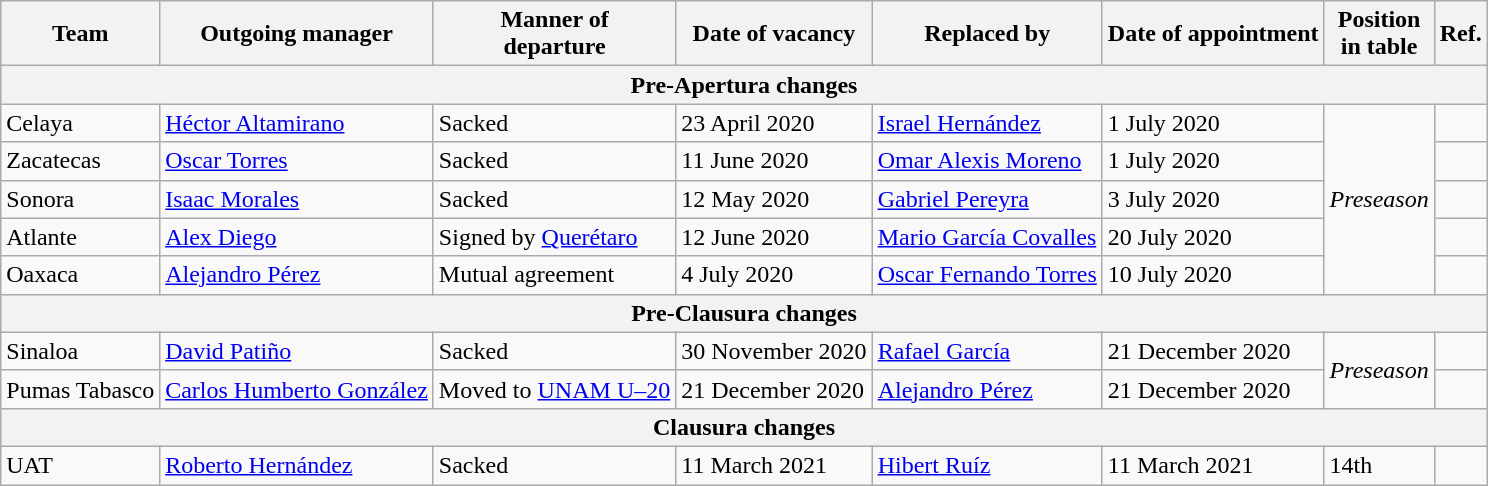<table class="wikitable sortable">
<tr>
<th>Team</th>
<th>Outgoing manager</th>
<th>Manner of <br> departure</th>
<th>Date of vacancy</th>
<th>Replaced by</th>
<th>Date of appointment</th>
<th>Position <br> in table</th>
<th>Ref.</th>
</tr>
<tr>
<th colspan=9>Pre-Apertura changes</th>
</tr>
<tr>
<td>Celaya</td>
<td> <a href='#'>Héctor Altamirano</a></td>
<td>Sacked</td>
<td>23 April 2020</td>
<td> <a href='#'>Israel Hernández</a></td>
<td>1 July 2020</td>
<td rowspan=5><em>Preseason</em></td>
<td></td>
</tr>
<tr>
<td>Zacatecas</td>
<td> <a href='#'>Oscar Torres</a></td>
<td>Sacked</td>
<td>11 June 2020</td>
<td> <a href='#'>Omar Alexis Moreno</a></td>
<td>1 July 2020</td>
<td></td>
</tr>
<tr>
<td>Sonora</td>
<td> <a href='#'>Isaac Morales</a></td>
<td>Sacked</td>
<td>12 May 2020</td>
<td> <a href='#'>Gabriel Pereyra</a></td>
<td>3 July 2020</td>
<td></td>
</tr>
<tr>
<td>Atlante</td>
<td> <a href='#'>Alex Diego</a></td>
<td>Signed by <a href='#'>Querétaro</a></td>
<td>12 June 2020</td>
<td> <a href='#'>Mario García Covalles</a></td>
<td>20 July 2020</td>
<td></td>
</tr>
<tr>
<td>Oaxaca</td>
<td> <a href='#'>Alejandro Pérez</a></td>
<td>Mutual agreement</td>
<td>4 July 2020</td>
<td> <a href='#'>Oscar Fernando Torres</a></td>
<td>10 July 2020</td>
<td></td>
</tr>
<tr>
<th colspan=8>Pre-Clausura changes</th>
</tr>
<tr>
<td>Sinaloa</td>
<td> <a href='#'>David Patiño</a></td>
<td>Sacked</td>
<td>30 November 2020</td>
<td> <a href='#'>Rafael García</a></td>
<td>21 December 2020</td>
<td rowspan=2><em>Preseason</em></td>
<td></td>
</tr>
<tr>
<td>Pumas Tabasco</td>
<td> <a href='#'>Carlos Humberto González</a></td>
<td>Moved to <a href='#'>UNAM U–20</a></td>
<td>21 December 2020</td>
<td> <a href='#'>Alejandro Pérez</a></td>
<td>21 December 2020</td>
<td></td>
</tr>
<tr>
<th colspan=8>Clausura changes</th>
</tr>
<tr>
<td>UAT</td>
<td> <a href='#'>Roberto Hernández</a></td>
<td>Sacked</td>
<td>11 March 2021</td>
<td> <a href='#'>Hibert Ruíz</a></td>
<td>11 March 2021</td>
<td>14th</td>
<td></td>
</tr>
</table>
